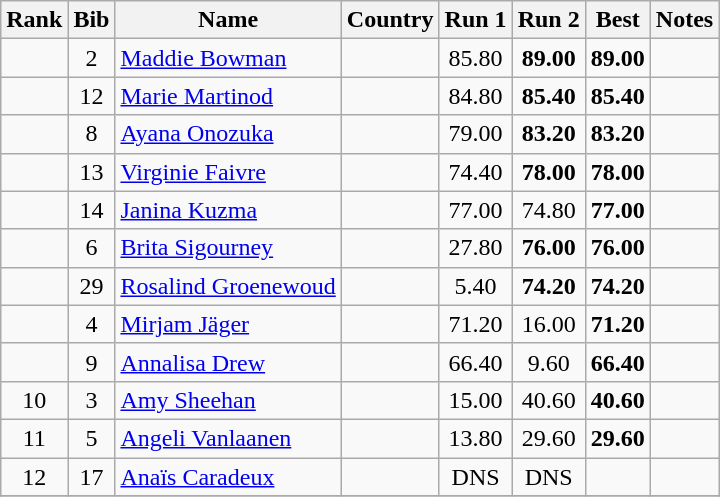<table class="wikitable sortable" style="text-align:center">
<tr>
<th>Rank</th>
<th>Bib</th>
<th>Name</th>
<th>Country</th>
<th>Run 1</th>
<th>Run 2</th>
<th>Best</th>
<th>Notes</th>
</tr>
<tr>
<td></td>
<td>2</td>
<td align=left><a href='#'>Maddie Bowman</a></td>
<td align=left></td>
<td>85.80</td>
<td><strong>89.00</strong></td>
<td><strong>89.00</strong></td>
<td></td>
</tr>
<tr>
<td></td>
<td>12</td>
<td align=left><a href='#'>Marie Martinod</a></td>
<td align=left></td>
<td>84.80</td>
<td><strong>85.40</strong></td>
<td><strong>85.40</strong></td>
<td></td>
</tr>
<tr>
<td></td>
<td>8</td>
<td align=left><a href='#'>Ayana Onozuka</a></td>
<td align=left></td>
<td>79.00</td>
<td><strong>83.20</strong></td>
<td><strong>83.20</strong></td>
<td></td>
</tr>
<tr>
<td></td>
<td>13</td>
<td align=left><a href='#'>Virginie Faivre</a></td>
<td align=left></td>
<td>74.40</td>
<td><strong>78.00</strong></td>
<td><strong>78.00</strong></td>
<td></td>
</tr>
<tr>
<td></td>
<td>14</td>
<td align=left><a href='#'>Janina Kuzma</a></td>
<td align=left></td>
<td>77.00</td>
<td>74.80</td>
<td><strong>77.00</strong></td>
<td></td>
</tr>
<tr>
<td></td>
<td>6</td>
<td align=left><a href='#'>Brita Sigourney</a></td>
<td align=left></td>
<td>27.80</td>
<td><strong>76.00</strong></td>
<td><strong>76.00</strong></td>
<td></td>
</tr>
<tr>
<td></td>
<td>29</td>
<td align=left><a href='#'>Rosalind Groenewoud</a></td>
<td align=left></td>
<td>5.40</td>
<td><strong>74.20</strong></td>
<td><strong>74.20</strong></td>
<td></td>
</tr>
<tr>
<td></td>
<td>4</td>
<td align=left><a href='#'>Mirjam Jäger</a></td>
<td align=left></td>
<td>71.20</td>
<td>16.00</td>
<td><strong>71.20</strong></td>
<td></td>
</tr>
<tr>
<td></td>
<td>9</td>
<td align=left><a href='#'>Annalisa Drew</a></td>
<td align=left></td>
<td>66.40</td>
<td>9.60</td>
<td><strong>66.40</strong></td>
<td></td>
</tr>
<tr>
<td>10</td>
<td>3</td>
<td align=left><a href='#'>Amy Sheehan</a></td>
<td align=left></td>
<td>15.00</td>
<td>40.60</td>
<td><strong>40.60</strong></td>
<td></td>
</tr>
<tr>
<td>11</td>
<td>5</td>
<td align=left><a href='#'>Angeli Vanlaanen</a></td>
<td align=left></td>
<td>13.80</td>
<td>29.60</td>
<td><strong>29.60</strong></td>
<td></td>
</tr>
<tr>
<td>12</td>
<td>17</td>
<td align=left><a href='#'>Anaïs Caradeux</a></td>
<td align=left></td>
<td>DNS</td>
<td>DNS</td>
<td></td>
<td></td>
</tr>
<tr>
</tr>
</table>
